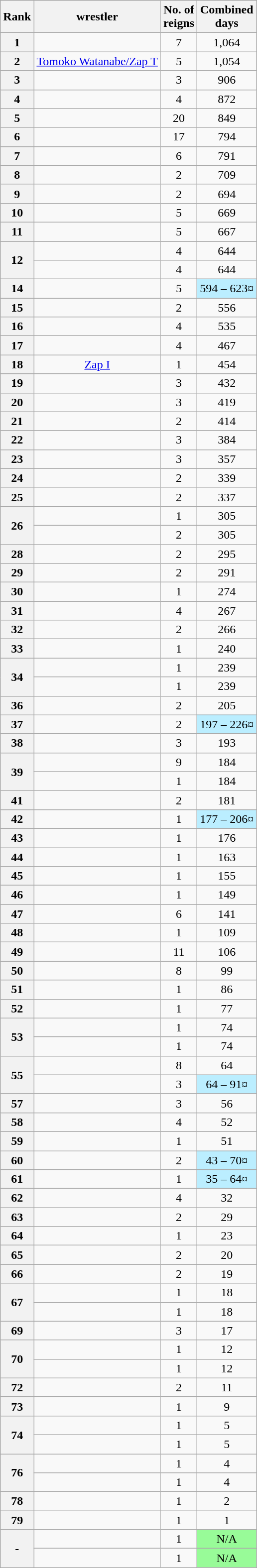<table class="wikitable sortable" style="text-align: center">
<tr>
<th>Rank</th>
<th>wrestler</th>
<th>No. of<br>reigns</th>
<th>Combined<br>days</th>
</tr>
<tr>
<th>1</th>
<td></td>
<td>7</td>
<td>1,064</td>
</tr>
<tr>
<th>2</th>
<td><a href='#'>Tomoko Watanabe/Zap T</a></td>
<td>5</td>
<td>1,054</td>
</tr>
<tr>
<th>3</th>
<td></td>
<td>3</td>
<td>906</td>
</tr>
<tr>
<th>4</th>
<td></td>
<td>4</td>
<td>872</td>
</tr>
<tr>
<th>5</th>
<td></td>
<td>20</td>
<td>849</td>
</tr>
<tr>
<th>6</th>
<td></td>
<td>17</td>
<td>794</td>
</tr>
<tr>
<th>7</th>
<td></td>
<td>6</td>
<td>791</td>
</tr>
<tr>
<th>8</th>
<td></td>
<td>2</td>
<td>709</td>
</tr>
<tr>
<th>9</th>
<td></td>
<td>2</td>
<td>694</td>
</tr>
<tr>
<th>10</th>
<td></td>
<td>5</td>
<td>669</td>
</tr>
<tr>
<th>11</th>
<td></td>
<td>5</td>
<td>667</td>
</tr>
<tr>
<th rowspan=2>12</th>
<td></td>
<td>4</td>
<td>644</td>
</tr>
<tr>
<td></td>
<td>4</td>
<td>644</td>
</tr>
<tr>
<th>14</th>
<td></td>
<td>5</td>
<td style="background-color:#bbeeff">594 – 623¤</td>
</tr>
<tr>
<th>15</th>
<td></td>
<td>2</td>
<td>556</td>
</tr>
<tr>
<th>16</th>
<td></td>
<td>4</td>
<td>535</td>
</tr>
<tr>
<th>17</th>
<td></td>
<td>4</td>
<td>467</td>
</tr>
<tr>
<th>18</th>
<td><a href='#'>Zap I</a></td>
<td>1</td>
<td>454</td>
</tr>
<tr>
<th>19</th>
<td></td>
<td>3</td>
<td>432</td>
</tr>
<tr>
<th>20</th>
<td></td>
<td>3</td>
<td>419</td>
</tr>
<tr>
<th>21</th>
<td></td>
<td>2</td>
<td>414</td>
</tr>
<tr>
<th>22</th>
<td></td>
<td>3</td>
<td>384</td>
</tr>
<tr>
<th>23</th>
<td></td>
<td>3</td>
<td>357</td>
</tr>
<tr>
<th>24</th>
<td></td>
<td>2</td>
<td>339</td>
</tr>
<tr>
<th>25</th>
<td></td>
<td>2</td>
<td>337</td>
</tr>
<tr>
<th rowspan=2>26</th>
<td></td>
<td>1</td>
<td>305</td>
</tr>
<tr>
<td></td>
<td>2</td>
<td>305</td>
</tr>
<tr>
<th>28</th>
<td></td>
<td>2</td>
<td>295</td>
</tr>
<tr>
<th>29</th>
<td></td>
<td>2</td>
<td>291</td>
</tr>
<tr>
<th>30</th>
<td></td>
<td>1</td>
<td>274</td>
</tr>
<tr>
<th>31</th>
<td></td>
<td>4</td>
<td>267</td>
</tr>
<tr>
<th>32</th>
<td></td>
<td>2</td>
<td>266</td>
</tr>
<tr>
<th>33</th>
<td></td>
<td>1</td>
<td>240</td>
</tr>
<tr>
<th rowspan=2>34</th>
<td></td>
<td>1</td>
<td>239</td>
</tr>
<tr>
<td></td>
<td>1</td>
<td>239</td>
</tr>
<tr>
<th>36</th>
<td></td>
<td>2</td>
<td>205</td>
</tr>
<tr>
<th>37</th>
<td></td>
<td>2</td>
<td style="background-color:#bbeeff">197 – 226¤</td>
</tr>
<tr>
<th>38</th>
<td></td>
<td>3</td>
<td>193</td>
</tr>
<tr>
<th rowspan=2>39</th>
<td></td>
<td>9</td>
<td>184</td>
</tr>
<tr>
<td></td>
<td>1</td>
<td>184</td>
</tr>
<tr>
<th>41</th>
<td></td>
<td>2</td>
<td>181</td>
</tr>
<tr>
<th>42</th>
<td></td>
<td>1</td>
<td style="background-color:#bbeeff">177 – 206¤</td>
</tr>
<tr>
<th>43</th>
<td></td>
<td>1</td>
<td>176</td>
</tr>
<tr>
<th>44</th>
<td></td>
<td>1</td>
<td>163</td>
</tr>
<tr>
<th>45</th>
<td></td>
<td>1</td>
<td>155</td>
</tr>
<tr>
<th>46</th>
<td></td>
<td>1</td>
<td>149</td>
</tr>
<tr>
<th>47</th>
<td></td>
<td>6</td>
<td>141</td>
</tr>
<tr>
<th>48</th>
<td></td>
<td>1</td>
<td>109</td>
</tr>
<tr>
<th>49</th>
<td></td>
<td>11</td>
<td>106</td>
</tr>
<tr>
<th>50</th>
<td></td>
<td>8</td>
<td>99</td>
</tr>
<tr>
<th>51</th>
<td></td>
<td>1</td>
<td>86</td>
</tr>
<tr>
<th>52</th>
<td></td>
<td>1</td>
<td>77</td>
</tr>
<tr>
<th rowspan=2>53</th>
<td></td>
<td>1</td>
<td>74</td>
</tr>
<tr>
<td></td>
<td>1</td>
<td>74</td>
</tr>
<tr>
<th rowspan=2>55</th>
<td></td>
<td>8</td>
<td>64</td>
</tr>
<tr>
<td></td>
<td>3</td>
<td style="background-color:#bbeeff">64 – 91¤</td>
</tr>
<tr>
<th>57</th>
<td></td>
<td>3</td>
<td>56</td>
</tr>
<tr>
<th>58</th>
<td></td>
<td>4</td>
<td>52</td>
</tr>
<tr>
<th>59</th>
<td></td>
<td>1</td>
<td>51</td>
</tr>
<tr>
<th>60</th>
<td></td>
<td>2</td>
<td style="background-color:#bbeeff">43 – 70¤</td>
</tr>
<tr>
<th>61</th>
<td></td>
<td>1</td>
<td style="background-color:#bbeeff">35 – 64¤</td>
</tr>
<tr>
<th>62</th>
<td></td>
<td>4</td>
<td>32</td>
</tr>
<tr>
<th>63</th>
<td></td>
<td>2</td>
<td>29</td>
</tr>
<tr>
<th>64</th>
<td></td>
<td>1</td>
<td>23</td>
</tr>
<tr>
<th>65</th>
<td></td>
<td>2</td>
<td>20</td>
</tr>
<tr>
<th>66</th>
<td></td>
<td>2</td>
<td>19</td>
</tr>
<tr>
<th rowspan=2>67</th>
<td></td>
<td>1</td>
<td>18</td>
</tr>
<tr>
<td></td>
<td>1</td>
<td>18</td>
</tr>
<tr>
<th>69</th>
<td></td>
<td>3</td>
<td>17</td>
</tr>
<tr>
<th rowspan=2>70</th>
<td></td>
<td>1</td>
<td>12</td>
</tr>
<tr>
<td></td>
<td>1</td>
<td>12</td>
</tr>
<tr>
<th>72</th>
<td></td>
<td>2</td>
<td>11</td>
</tr>
<tr>
<th>73</th>
<td></td>
<td>1</td>
<td>9</td>
</tr>
<tr>
<th rowspan=2>74</th>
<td></td>
<td>1</td>
<td>5</td>
</tr>
<tr>
<td></td>
<td>1</td>
<td>5</td>
</tr>
<tr>
<th rowspan=2>76</th>
<td></td>
<td>1</td>
<td>4</td>
</tr>
<tr>
<td></td>
<td>1</td>
<td>4</td>
</tr>
<tr>
<th>78</th>
<td></td>
<td>1</td>
<td>2</td>
</tr>
<tr>
<th>79</th>
<td></td>
<td>1</td>
<td>1</td>
</tr>
<tr>
<th rowspan=2>-</th>
<td></td>
<td>1</td>
<td style="background-color:#98FB98">N/A</td>
</tr>
<tr>
<td></td>
<td>1</td>
<td style="background-color:#98FB98">N/A</td>
</tr>
</table>
